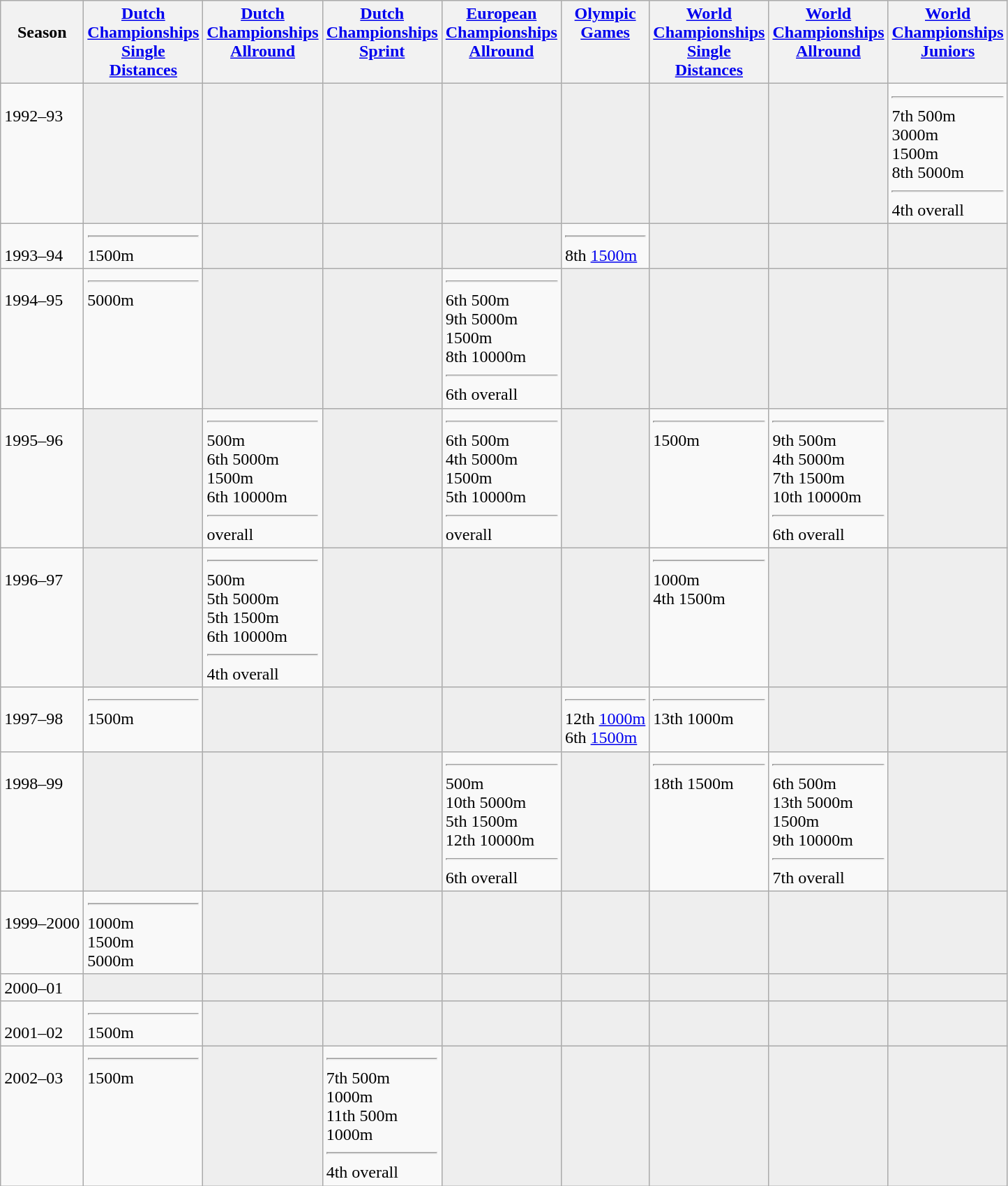<table class="wikitable">
<tr style="vertical-align: top;">
<th><br> Season</th>
<th><a href='#'>Dutch <br> Championships <br> Single <br> Distances</a></th>
<th><a href='#'>Dutch <br> Championships <br> Allround</a></th>
<th><a href='#'>Dutch <br> Championships <br> Sprint</a></th>
<th><a href='#'>European <br> Championships <br> Allround</a></th>
<th><a href='#'>Olympic <br> Games</a></th>
<th><a href='#'>World <br> Championships <br> Single <br> Distances</a></th>
<th><a href='#'>World <br> Championships <br> Allround</a></th>
<th><a href='#'>World <br> Championships <br> Juniors</a></th>
</tr>
<tr style="vertical-align: top;">
<td><br> 1992–93</td>
<td bgcolor=#EEEEEE></td>
<td bgcolor=#EEEEEE></td>
<td bgcolor=#EEEEEE></td>
<td bgcolor=#EEEEEE></td>
<td bgcolor=#EEEEEE></td>
<td bgcolor=#EEEEEE></td>
<td bgcolor=#EEEEEE></td>
<td> <hr> 7th 500m <br>  3000m <br>  1500m <br> 8th 5000m <hr> 4th overall</td>
</tr>
<tr style="vertical-align: top;">
<td><br> 1993–94</td>
<td> <hr>  1500m</td>
<td bgcolor=#EEEEEE></td>
<td bgcolor=#EEEEEE></td>
<td bgcolor=#EEEEEE></td>
<td> <hr> 8th <a href='#'>1500m</a></td>
<td bgcolor=#EEEEEE></td>
<td bgcolor=#EEEEEE></td>
<td bgcolor=#EEEEEE></td>
</tr>
<tr style="vertical-align: top;">
<td><br> 1994–95</td>
<td> <hr>  5000m</td>
<td bgcolor=#EEEEEE></td>
<td bgcolor=#EEEEEE></td>
<td> <hr> 6th 500m <br> 9th 5000m <br>  1500m <br> 8th 10000m <hr> 6th overall</td>
<td bgcolor=#EEEEEE></td>
<td bgcolor=#EEEEEE></td>
<td bgcolor=#EEEEEE></td>
<td bgcolor=#EEEEEE></td>
</tr>
<tr style="vertical-align: top;">
<td><br> 1995–96</td>
<td bgcolor=#EEEEEE></td>
<td> <hr>  500m <br> 6th 5000m <br>  1500m <br> 6th 10000m <hr>  overall</td>
<td bgcolor=#EEEEEE></td>
<td> <hr> 6th 500m <br> 4th 5000m <br>  1500m <br> 5th 10000m <hr>  overall</td>
<td bgcolor=#EEEEEE></td>
<td> <hr>  1500m</td>
<td> <hr> 9th 500m <br> 4th 5000m <br> 7th 1500m <br> 10th 10000m <hr> 6th overall</td>
<td bgcolor=#EEEEEE></td>
</tr>
<tr style="vertical-align: top;">
<td><br> 1996–97</td>
<td bgcolor=#EEEEEE></td>
<td> <hr>  500m <br> 5th 5000m <br> 5th 1500m <br> 6th 10000m <hr> 4th overall</td>
<td bgcolor=#EEEEEE></td>
<td bgcolor=#EEEEEE></td>
<td bgcolor=#EEEEEE></td>
<td> <hr>  1000m <br> 4th 1500m</td>
<td bgcolor=#EEEEEE></td>
<td bgcolor=#EEEEEE></td>
</tr>
<tr style="vertical-align: top;">
<td><br> 1997–98</td>
<td> <hr>  1500m</td>
<td bgcolor=#EEEEEE></td>
<td bgcolor=#EEEEEE></td>
<td bgcolor=#EEEEEE></td>
<td> <hr> 12th <a href='#'>1000m</a> <br> 6th <a href='#'>1500m</a></td>
<td> <hr> 13th 1000m</td>
<td bgcolor=#EEEEEE></td>
<td bgcolor=#EEEEEE></td>
</tr>
<tr style="vertical-align: top;">
<td><br> 1998–99</td>
<td bgcolor=#EEEEEE></td>
<td bgcolor=#EEEEEE></td>
<td bgcolor=#EEEEEE></td>
<td> <hr>  500m <br> 10th 5000m <br> 5th 1500m <br> 12th 10000m <hr> 6th overall</td>
<td bgcolor=#EEEEEE></td>
<td> <hr> 18th 1500m</td>
<td> <hr> 6th 500m <br> 13th 5000m <br>  1500m <br> 9th 10000m <hr> 7th overall</td>
<td bgcolor=#EEEEEE></td>
</tr>
<tr style="vertical-align: top;">
<td><br> 1999–2000</td>
<td> <hr>  1000m <br>  1500m <br>  5000m</td>
<td bgcolor=#EEEEEE></td>
<td bgcolor=#EEEEEE></td>
<td bgcolor=#EEEEEE></td>
<td bgcolor=#EEEEEE></td>
<td bgcolor=#EEEEEE></td>
<td bgcolor=#EEEEEE></td>
<td bgcolor=#EEEEEE></td>
</tr>
<tr style="vertical-align: top;">
<td>2000–01</td>
<td bgcolor=#EEEEEE></td>
<td bgcolor=#EEEEEE></td>
<td bgcolor=#EEEEEE></td>
<td bgcolor=#EEEEEE></td>
<td bgcolor=#EEEEEE></td>
<td bgcolor=#EEEEEE></td>
<td bgcolor=#EEEEEE></td>
<td bgcolor=#EEEEEE></td>
</tr>
<tr style="vertical-align: top;">
<td><br> 2001–02</td>
<td> <hr>  1500m</td>
<td bgcolor=#EEEEEE></td>
<td bgcolor=#EEEEEE></td>
<td bgcolor=#EEEEEE></td>
<td bgcolor=#EEEEEE></td>
<td bgcolor=#EEEEEE></td>
<td bgcolor=#EEEEEE></td>
<td bgcolor=#EEEEEE></td>
</tr>
<tr style="vertical-align: top;">
<td><br> 2002–03</td>
<td> <hr>  1500m</td>
<td bgcolor=#EEEEEE></td>
<td> <hr> 7th 500m <br>  1000m <br> 11th 500m <br>  1000m <hr> 4th overall</td>
<td bgcolor=#EEEEEE></td>
<td bgcolor=#EEEEEE></td>
<td bgcolor=#EEEEEE></td>
<td bgcolor=#EEEEEE></td>
<td bgcolor=#EEEEEE></td>
</tr>
</table>
